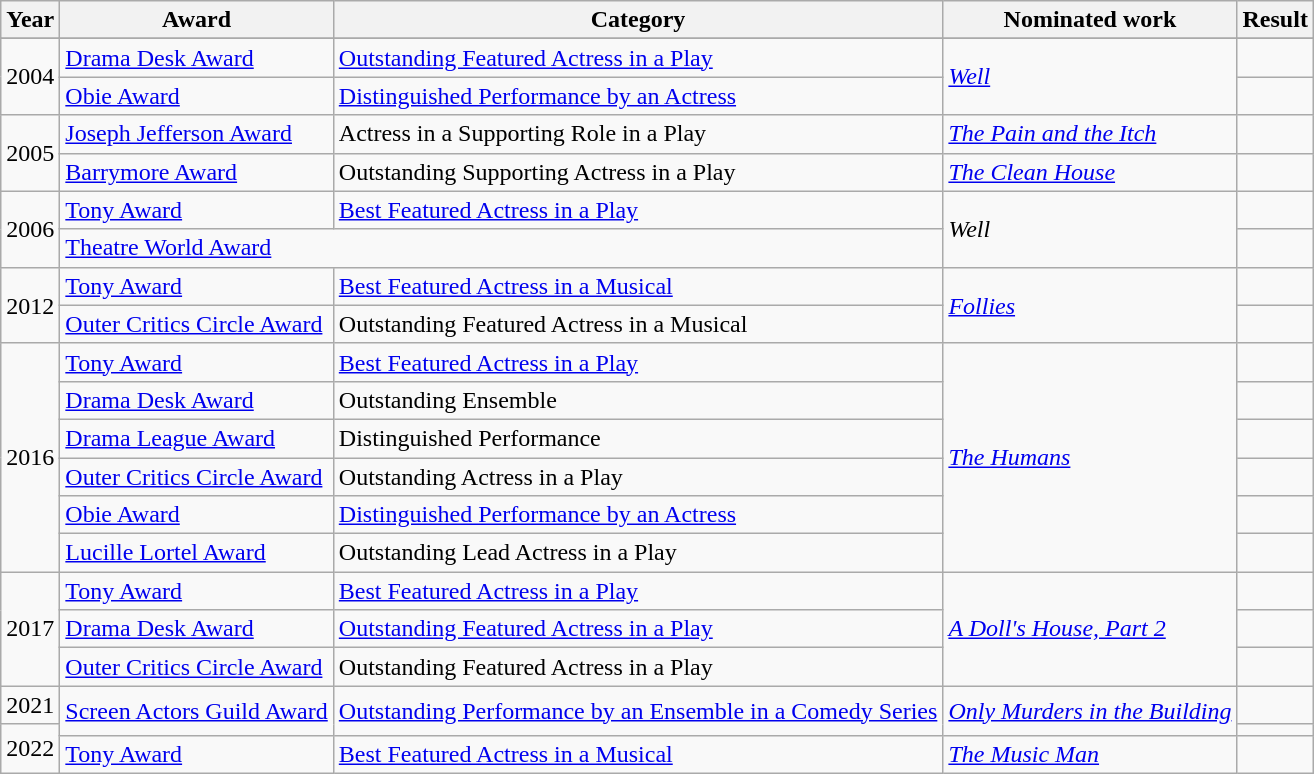<table class="wikitable sortable">
<tr>
<th>Year</th>
<th>Award</th>
<th>Category</th>
<th>Nominated work</th>
<th>Result</th>
</tr>
<tr>
</tr>
<tr>
<td rowspan="2">2004</td>
<td><a href='#'>Drama Desk Award</a></td>
<td><a href='#'>Outstanding Featured Actress in a Play</a></td>
<td rowspan="2"><em><a href='#'>Well</a></em></td>
<td></td>
</tr>
<tr>
<td><a href='#'>Obie Award</a></td>
<td><a href='#'>Distinguished Performance by an Actress</a></td>
<td></td>
</tr>
<tr>
<td rowspan="2">2005</td>
<td><a href='#'>Joseph Jefferson Award</a></td>
<td>Actress in a Supporting Role in a Play</td>
<td><em><a href='#'>The Pain and the Itch</a></em></td>
<td></td>
</tr>
<tr>
<td><a href='#'>Barrymore Award</a></td>
<td>Outstanding Supporting Actress in a Play</td>
<td><em><a href='#'>The Clean House</a></em></td>
<td></td>
</tr>
<tr>
<td rowspan="2">2006</td>
<td><a href='#'>Tony Award</a></td>
<td><a href='#'>Best Featured Actress in a Play</a></td>
<td rowspan="2"><em>Well</em></td>
<td></td>
</tr>
<tr>
<td colspan="2"><a href='#'>Theatre World Award</a></td>
<td></td>
</tr>
<tr>
<td rowspan="2">2012</td>
<td><a href='#'>Tony Award</a></td>
<td><a href='#'>Best Featured Actress in a Musical</a></td>
<td rowspan="2"><em><a href='#'>Follies</a></em></td>
<td></td>
</tr>
<tr>
<td><a href='#'>Outer Critics Circle Award</a></td>
<td>Outstanding Featured Actress in a Musical</td>
<td></td>
</tr>
<tr>
<td rowspan="6">2016</td>
<td><a href='#'>Tony Award</a></td>
<td><a href='#'>Best Featured Actress in a Play</a></td>
<td rowspan="6"><em><a href='#'>The Humans</a></em></td>
<td></td>
</tr>
<tr>
<td><a href='#'>Drama Desk Award</a></td>
<td>Outstanding Ensemble</td>
<td></td>
</tr>
<tr>
<td><a href='#'>Drama League Award</a></td>
<td>Distinguished Performance</td>
<td></td>
</tr>
<tr>
<td><a href='#'>Outer Critics Circle Award</a></td>
<td>Outstanding Actress in a Play</td>
<td></td>
</tr>
<tr>
<td><a href='#'>Obie Award</a></td>
<td><a href='#'>Distinguished Performance by an Actress</a></td>
<td></td>
</tr>
<tr>
<td><a href='#'>Lucille Lortel Award</a></td>
<td>Outstanding Lead Actress in a Play</td>
<td></td>
</tr>
<tr>
<td rowspan="3">2017</td>
<td><a href='#'>Tony Award</a></td>
<td><a href='#'>Best Featured Actress in a Play</a></td>
<td rowspan="3"><em><a href='#'>A Doll's House, Part 2</a></em></td>
<td></td>
</tr>
<tr>
<td><a href='#'>Drama Desk Award</a></td>
<td><a href='#'>Outstanding Featured Actress in a Play</a></td>
<td></td>
</tr>
<tr>
<td><a href='#'>Outer Critics Circle Award</a></td>
<td>Outstanding Featured Actress in a Play</td>
<td></td>
</tr>
<tr>
<td>2021</td>
<td rowspan=2><a href='#'>Screen Actors Guild Award</a></td>
<td rowspan=2><a href='#'>Outstanding Performance by an Ensemble in a Comedy Series</a></td>
<td rowspan=2><em><a href='#'>Only Murders in the Building</a></em></td>
<td></td>
</tr>
<tr>
<td rowspan=2>2022</td>
<td></td>
</tr>
<tr>
<td><a href='#'>Tony Award</a></td>
<td><a href='#'>Best Featured Actress in a Musical</a></td>
<td><em><a href='#'>The Music Man</a></em></td>
<td></td>
</tr>
</table>
